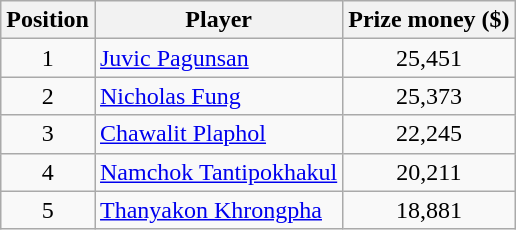<table class="wikitable">
<tr>
<th>Position</th>
<th>Player</th>
<th>Prize money ($)</th>
</tr>
<tr>
<td align=center>1</td>
<td> <a href='#'>Juvic Pagunsan</a></td>
<td align=center>25,451</td>
</tr>
<tr>
<td align=center>2</td>
<td> <a href='#'>Nicholas Fung</a></td>
<td align=center>25,373</td>
</tr>
<tr>
<td align=center>3</td>
<td> <a href='#'>Chawalit Plaphol</a></td>
<td align=center>22,245</td>
</tr>
<tr>
<td align=center>4</td>
<td> <a href='#'>Namchok Tantipokhakul</a></td>
<td align=center>20,211</td>
</tr>
<tr>
<td align=center>5</td>
<td> <a href='#'>Thanyakon Khrongpha</a></td>
<td align=center>18,881</td>
</tr>
</table>
